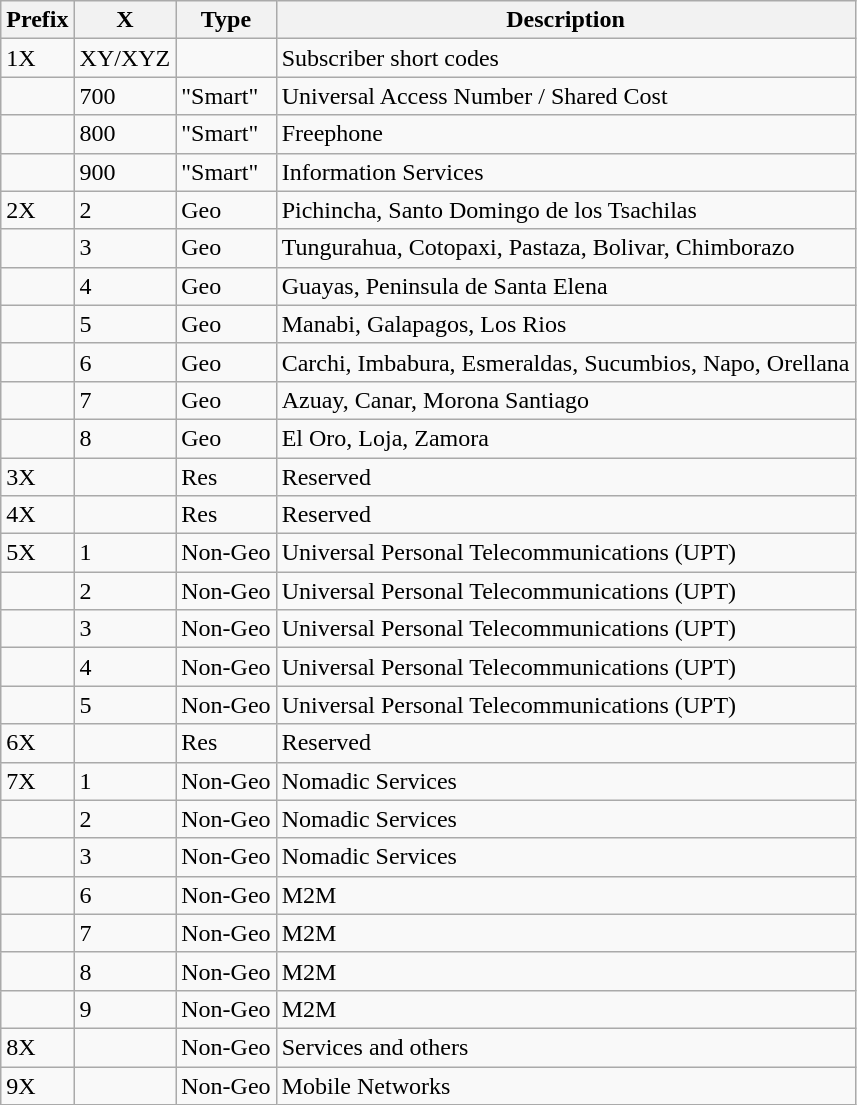<table class="wikitable">
<tr>
<th>Prefix</th>
<th>X</th>
<th>Type</th>
<th>Description</th>
</tr>
<tr>
<td>1X</td>
<td>XY/XYZ</td>
<td></td>
<td>Subscriber short codes</td>
</tr>
<tr>
<td></td>
<td>700</td>
<td>"Smart"</td>
<td>Universal Access Number / Shared Cost</td>
</tr>
<tr>
<td></td>
<td>800</td>
<td>"Smart"</td>
<td>Freephone</td>
</tr>
<tr>
<td></td>
<td>900</td>
<td>"Smart"</td>
<td>Information Services</td>
</tr>
<tr>
<td>2X</td>
<td>2</td>
<td>Geo</td>
<td>Pichincha, Santo Domingo de los Tsachilas</td>
</tr>
<tr>
<td></td>
<td>3</td>
<td>Geo</td>
<td>Tungurahua, Cotopaxi, Pastaza, Bolivar, Chimborazo</td>
</tr>
<tr>
<td></td>
<td>4</td>
<td>Geo</td>
<td>Guayas, Peninsula de Santa Elena</td>
</tr>
<tr>
<td></td>
<td>5</td>
<td>Geo</td>
<td>Manabi, Galapagos, Los Rios</td>
</tr>
<tr>
<td></td>
<td>6</td>
<td>Geo</td>
<td>Carchi, Imbabura, Esmeraldas, Sucumbios, Napo, Orellana</td>
</tr>
<tr>
<td></td>
<td>7</td>
<td>Geo</td>
<td>Azuay, Canar, Morona Santiago</td>
</tr>
<tr>
<td></td>
<td>8</td>
<td>Geo</td>
<td>El Oro, Loja, Zamora</td>
</tr>
<tr>
<td>3X</td>
<td></td>
<td>Res</td>
<td>Reserved</td>
</tr>
<tr>
<td>4X</td>
<td></td>
<td>Res</td>
<td>Reserved</td>
</tr>
<tr>
<td>5X</td>
<td>1</td>
<td>Non-Geo</td>
<td>Universal Personal Telecommunications (UPT)</td>
</tr>
<tr>
<td></td>
<td>2</td>
<td>Non-Geo</td>
<td>Universal Personal Telecommunications (UPT)</td>
</tr>
<tr>
<td></td>
<td>3</td>
<td>Non-Geo</td>
<td>Universal Personal Telecommunications (UPT)</td>
</tr>
<tr>
<td></td>
<td>4</td>
<td>Non-Geo</td>
<td>Universal Personal Telecommunications (UPT)</td>
</tr>
<tr>
<td></td>
<td>5</td>
<td>Non-Geo</td>
<td>Universal Personal Telecommunications (UPT)</td>
</tr>
<tr>
<td>6X</td>
<td></td>
<td>Res</td>
<td>Reserved</td>
</tr>
<tr>
<td>7X</td>
<td>1</td>
<td>Non-Geo</td>
<td>Nomadic Services</td>
</tr>
<tr>
<td></td>
<td>2</td>
<td>Non-Geo</td>
<td>Nomadic Services</td>
</tr>
<tr>
<td></td>
<td>3</td>
<td>Non-Geo</td>
<td>Nomadic Services</td>
</tr>
<tr>
<td></td>
<td>6</td>
<td>Non-Geo</td>
<td>M2M</td>
</tr>
<tr>
<td></td>
<td>7</td>
<td>Non-Geo</td>
<td>M2M</td>
</tr>
<tr>
<td></td>
<td>8</td>
<td>Non-Geo</td>
<td>M2M</td>
</tr>
<tr>
<td></td>
<td>9</td>
<td>Non-Geo</td>
<td>M2M</td>
</tr>
<tr>
<td>8X</td>
<td></td>
<td>Non-Geo</td>
<td>Services and others</td>
</tr>
<tr>
<td>9X</td>
<td></td>
<td>Non-Geo</td>
<td>Mobile Networks</td>
</tr>
</table>
